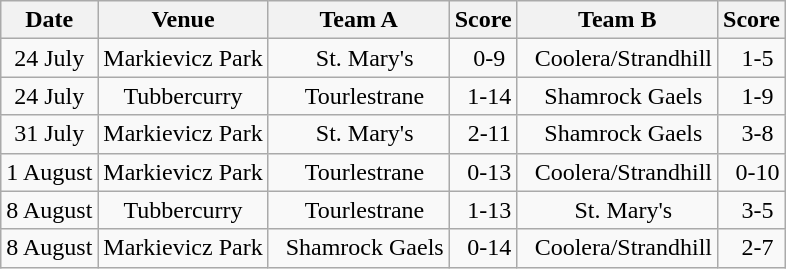<table class="wikitable">
<tr>
<th>Date</th>
<th>Venue</th>
<th>Team A</th>
<th>Score</th>
<th>Team B</th>
<th>Score</th>
</tr>
<tr align="center">
<td>24 July</td>
<td>Markievicz Park</td>
<td>  St. Mary's</td>
<td>  0-9</td>
<td>  Coolera/Strandhill</td>
<td>  1-5</td>
</tr>
<tr align="center">
<td>24 July</td>
<td>Tubbercurry</td>
<td>  Tourlestrane</td>
<td>  1-14</td>
<td>  Shamrock Gaels</td>
<td>  1-9</td>
</tr>
<tr align="center">
<td>31 July</td>
<td>Markievicz Park</td>
<td>  St. Mary's</td>
<td>  2-11</td>
<td>  Shamrock Gaels</td>
<td>  3-8</td>
</tr>
<tr align="center">
<td>1 August</td>
<td>Markievicz Park</td>
<td>  Tourlestrane</td>
<td>  0-13</td>
<td>  Coolera/Strandhill</td>
<td>  0-10</td>
</tr>
<tr align="center">
<td>8 August</td>
<td>Tubbercurry</td>
<td>  Tourlestrane</td>
<td>  1-13</td>
<td>  St. Mary's</td>
<td>  3-5</td>
</tr>
<tr align="center">
<td>8 August</td>
<td>Markievicz Park</td>
<td>  Shamrock Gaels</td>
<td>  0-14</td>
<td>  Coolera/Strandhill</td>
<td>  2-7</td>
</tr>
</table>
